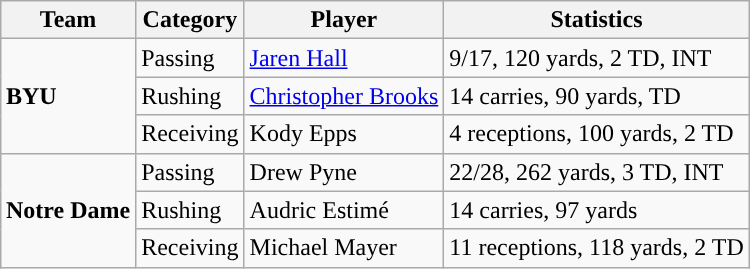<table class="wikitable" style="float: right;">
<tr>
<th>Team</th>
<th>Category</th>
<th>Player</th>
<th>Statistics</th>
</tr>
<tr>
<td rowspan=3><strong>BYU</strong></td>
<td>Passing</td>
<td><a href='#'>Jaren Hall</a></td>
<td>9/17, 120 yards, 2 TD, INT</td>
</tr>
<tr>
<td>Rushing</td>
<td><a href='#'>Christopher Brooks</a></td>
<td>14 carries, 90 yards, TD</td>
</tr>
<tr>
<td>Receiving</td>
<td>Kody Epps</td>
<td>4 receptions, 100 yards, 2 TD</td>
</tr>
<tr>
<td rowspan=3><strong>Notre Dame</strong></td>
<td>Passing</td>
<td>Drew Pyne</td>
<td>22/28, 262 yards, 3 TD, INT</td>
</tr>
<tr>
<td>Rushing</td>
<td>Audric Estimé</td>
<td>14 carries, 97 yards</td>
</tr>
<tr>
<td>Receiving</td>
<td>Michael Mayer</td>
<td>11 receptions, 118 yards, 2 TD</td>
</tr>
</table>
